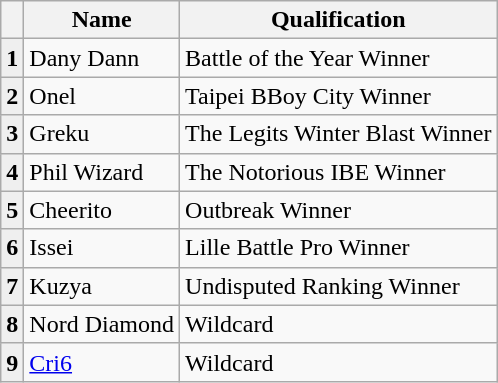<table class="wikitable">
<tr>
<th></th>
<th>Name</th>
<th>Qualification</th>
</tr>
<tr>
<th scope="row" style="background:#efefef;">1</th>
<td> Dany Dann</td>
<td>Battle of the Year  Winner</td>
</tr>
<tr>
<th scope="row" style="background:#efefef;">2</th>
<td> Onel</td>
<td>Taipei BBoy City Winner</td>
</tr>
<tr>
<th scope="row" style="background:#efefef;">3</th>
<td> Greku</td>
<td>The Legits Winter Blast Winner</td>
</tr>
<tr>
<th scope="row" style="background:#efefef;">4</th>
<td> Phil Wizard</td>
<td>The Notorious IBE Winner</td>
</tr>
<tr>
<th scope="row" style="background:#efefef;">5</th>
<td> Cheerito</td>
<td>Outbreak Winner</td>
</tr>
<tr>
<th scope="row" style="background:#efefef;">6</th>
<td> Issei</td>
<td>Lille Battle Pro Winner</td>
</tr>
<tr>
<th scope="row" style="background:#efefef;">7</th>
<td> Kuzya</td>
<td>Undisputed Ranking Winner</td>
</tr>
<tr>
<th scope="row" style="background:#efefef;">8</th>
<td> Nord Diamond</td>
<td>Wildcard</td>
</tr>
<tr>
<th scope="row" style="background:#efefef;">9</th>
<td> <a href='#'>Cri6</a></td>
<td>Wildcard</td>
</tr>
</table>
